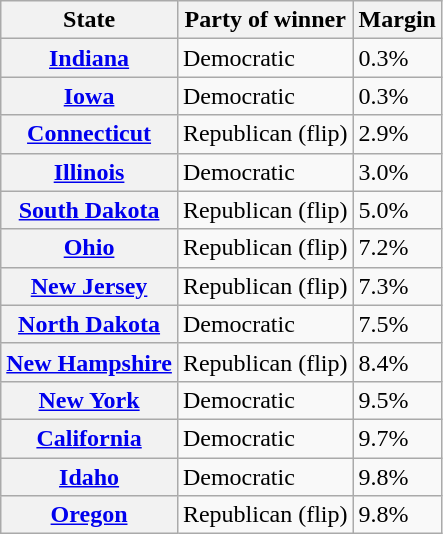<table class="wikitable sortable">
<tr>
<th>State</th>
<th>Party of winner</th>
<th>Margin</th>
</tr>
<tr>
<th><a href='#'>Indiana</a></th>
<td data-sort-value=-0.5 >Democratic</td>
<td>0.3%</td>
</tr>
<tr>
<th><a href='#'>Iowa</a></th>
<td data-sort-value=-0.5 >Democratic</td>
<td>0.3%</td>
</tr>
<tr>
<th><a href='#'>Connecticut</a></th>
<td data-sort-value=-0.5 >Republican (flip)</td>
<td>2.9%</td>
</tr>
<tr>
<th><a href='#'>Illinois</a></th>
<td data-sort-value=-0.5 >Democratic</td>
<td>3.0%</td>
</tr>
<tr>
<th><a href='#'>South Dakota</a></th>
<td data-sort-value=-0.5 >Republican (flip)</td>
<td>5.0%</td>
</tr>
<tr>
<th><a href='#'>Ohio</a></th>
<td data-sort-value=-0.5 >Republican (flip)</td>
<td>7.2%</td>
</tr>
<tr>
<th><a href='#'>New Jersey</a></th>
<td data-sort-value=-0.5 >Republican (flip)</td>
<td>7.3%</td>
</tr>
<tr>
<th><a href='#'>North Dakota</a></th>
<td data-sort-value=-0.5 >Democratic</td>
<td>7.5%</td>
</tr>
<tr>
<th><a href='#'>New Hampshire</a></th>
<td data-sort-value=-0.5 >Republican (flip)</td>
<td>8.4%</td>
</tr>
<tr>
<th><a href='#'>New York</a></th>
<td data-sort-value=-0.5 >Democratic</td>
<td>9.5%</td>
</tr>
<tr>
<th><a href='#'>California</a></th>
<td data-sort-value=-0.5 >Democratic</td>
<td>9.7%</td>
</tr>
<tr>
<th><a href='#'>Idaho</a></th>
<td data-sort-value=-0.5 >Democratic</td>
<td>9.8%</td>
</tr>
<tr>
<th><a href='#'>Oregon</a></th>
<td data-sort-value=-0.5 >Republican (flip)</td>
<td>9.8%</td>
</tr>
</table>
